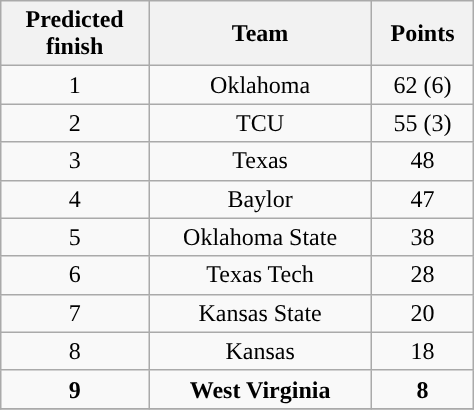<table class="wikitable" style="width: 25%;text-align: center;">
<tr align="center">
<th>Predicted<br>finish</th>
<th>Team</th>
<th>Points</th>
</tr>
<tr align="center">
<td>1</td>
<td>Oklahoma</td>
<td>62 (6)</td>
</tr>
<tr align="center">
<td>2</td>
<td>TCU</td>
<td>55 (3)</td>
</tr>
<tr align="center">
<td>3</td>
<td>Texas</td>
<td>48</td>
</tr>
<tr align="center">
<td>4</td>
<td>Baylor</td>
<td>47</td>
</tr>
<tr align="center">
<td>5</td>
<td>Oklahoma State</td>
<td>38</td>
</tr>
<tr align="center">
<td>6</td>
<td>Texas Tech</td>
<td>28</td>
</tr>
<tr align="center">
<td>7</td>
<td>Kansas State</td>
<td>20</td>
</tr>
<tr align="center">
<td>8</td>
<td>Kansas</td>
<td>18</td>
</tr>
<tr align="center">
<td><strong>9</strong></td>
<td><strong>West Virginia</strong></td>
<td><strong>8</strong></td>
</tr>
<tr align="center">
</tr>
</table>
